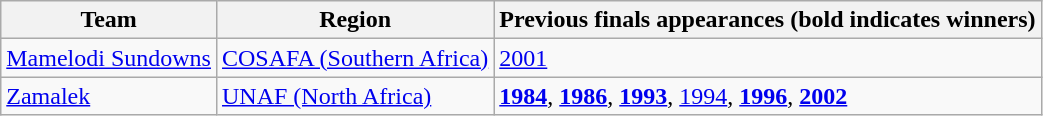<table class="wikitable">
<tr>
<th>Team</th>
<th>Region</th>
<th>Previous finals appearances (bold indicates winners)</th>
</tr>
<tr>
<td> <a href='#'>Mamelodi Sundowns</a></td>
<td><a href='#'>COSAFA (Southern Africa)</a></td>
<td><a href='#'>2001</a></td>
</tr>
<tr>
<td> <a href='#'>Zamalek</a></td>
<td><a href='#'>UNAF (North Africa)</a></td>
<td><strong><a href='#'>1984</a></strong>, <strong><a href='#'>1986</a></strong>, <strong><a href='#'>1993</a></strong>, <a href='#'>1994</a>, <strong><a href='#'>1996</a></strong>, <strong><a href='#'>2002</a></strong></td>
</tr>
</table>
